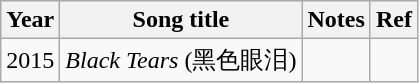<table class="wikitable sortable">
<tr>
<th>Year</th>
<th>Song title</th>
<th class="unsortable">Notes</th>
<th class="unsortable">Ref</th>
</tr>
<tr>
<td>2015</td>
<td><em>Black Tears</em> (黑色眼泪)</td>
<td></td>
<td></td>
</tr>
</table>
